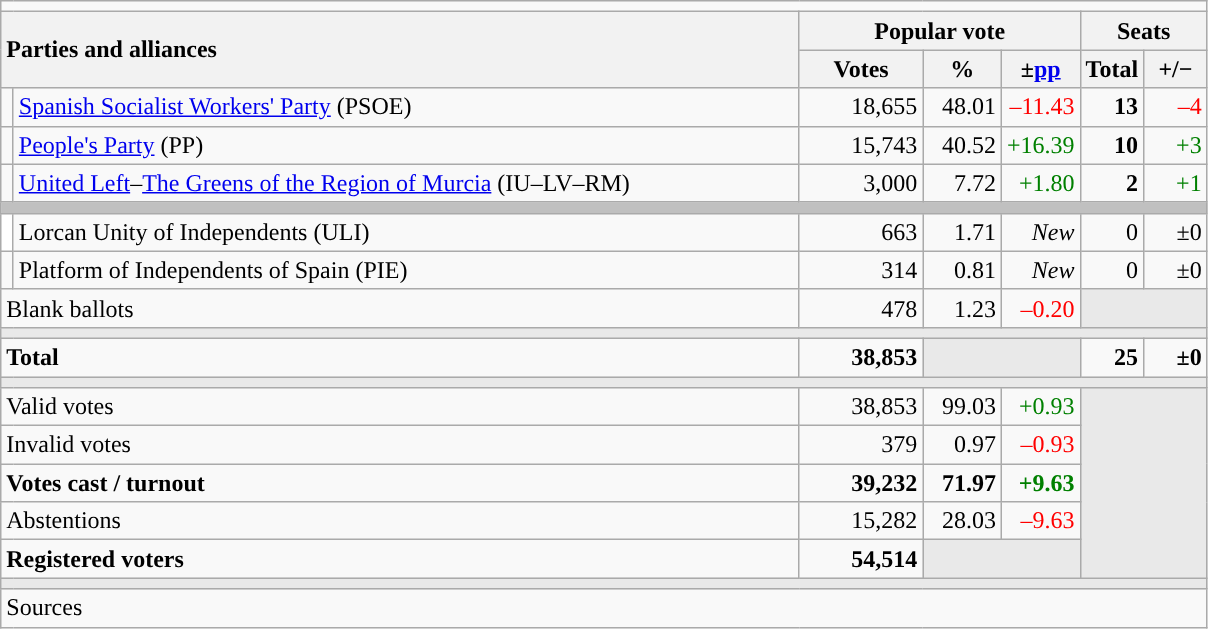<table class="wikitable" style="text-align:right;">
<tr>
<td colspan="7"></td>
</tr>
<tr>
<th style="text-align:left;" rowspan="2" colspan="2" width="525">Parties and alliances</th>
<th colspan="3">Popular vote</th>
<th colspan="2">Seats</th>
</tr>
<tr>
<th width="75">Votes</th>
<th width="45">%</th>
<th width="45">±<a href='#'>pp</a></th>
<th width="35">Total</th>
<th width="35">+/−</th>
</tr>
<tr>
<td width="1" style="color:inherit;background:"></td>
<td align="left"><a href='#'>Spanish Socialist Workers' Party</a> (PSOE)</td>
<td>18,655</td>
<td>48.01</td>
<td style="color:red;">–11.43</td>
<td><strong>13</strong></td>
<td style="color:red;">–4</td>
</tr>
<tr>
<td style="color:inherit;background:"></td>
<td align="left"><a href='#'>People's Party</a> (PP)</td>
<td>15,743</td>
<td>40.52</td>
<td style="color:green;">+16.39</td>
<td><strong>10</strong></td>
<td style="color:green;">+3</td>
</tr>
<tr>
<td style="color:inherit;background:"></td>
<td align="left"><a href='#'>United Left</a>–<a href='#'>The Greens of the Region of Murcia</a> (IU–LV–RM)</td>
<td>3,000</td>
<td>7.72</td>
<td style="color:green;">+1.80</td>
<td><strong>2</strong></td>
<td style="color:green;">+1</td>
</tr>
<tr>
<td colspan="7" bgcolor="#C0C0C0"></td>
</tr>
<tr>
<td bgcolor="white"></td>
<td align="left">Lorcan Unity of Independents (ULI)</td>
<td>663</td>
<td>1.71</td>
<td><em>New</em></td>
<td>0</td>
<td>±0</td>
</tr>
<tr>
<td style="color:inherit;background:"></td>
<td align="left">Platform of Independents of Spain (PIE)</td>
<td>314</td>
<td>0.81</td>
<td><em>New</em></td>
<td>0</td>
<td>±0</td>
</tr>
<tr>
<td align="left" colspan="2">Blank ballots</td>
<td>478</td>
<td>1.23</td>
<td style="color:red;">–0.20</td>
<td bgcolor="#E9E9E9" colspan="2"></td>
</tr>
<tr>
<td colspan="7" bgcolor="#E9E9E9"></td>
</tr>
<tr style="font-weight:bold;">
<td align="left" colspan="2">Total</td>
<td>38,853</td>
<td bgcolor="#E9E9E9" colspan="2"></td>
<td>25</td>
<td>±0</td>
</tr>
<tr>
<td colspan="7" bgcolor="#E9E9E9"></td>
</tr>
<tr>
<td align="left" colspan="2">Valid votes</td>
<td>38,853</td>
<td>99.03</td>
<td style="color:green;">+0.93</td>
<td bgcolor="#E9E9E9" colspan="2" rowspan="5"></td>
</tr>
<tr>
<td align="left" colspan="2">Invalid votes</td>
<td>379</td>
<td>0.97</td>
<td style="color:red;">–0.93</td>
</tr>
<tr style="font-weight:bold;">
<td align="left" colspan="2">Votes cast / turnout</td>
<td>39,232</td>
<td>71.97</td>
<td style="color:green;">+9.63</td>
</tr>
<tr>
<td align="left" colspan="2">Abstentions</td>
<td>15,282</td>
<td>28.03</td>
<td style="color:red;">–9.63</td>
</tr>
<tr style="font-weight:bold;">
<td align="left" colspan="2">Registered voters</td>
<td>54,514</td>
<td bgcolor="#E9E9E9" colspan="2"></td>
</tr>
<tr>
<td colspan="7" bgcolor="#E9E9E9"></td>
</tr>
<tr>
<td align="left" colspan="7">Sources</td>
</tr>
</table>
